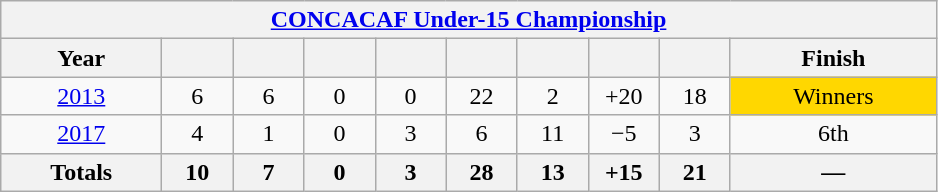<table class="wikitable">
<tr>
<th colspan="10"><a href='#'>CONCACAF Under-15 Championship</a></th>
</tr>
<tr align="center">
<th width="100">Year</th>
<th width="40"></th>
<th width="40"></th>
<th width="40"></th>
<th width="40"></th>
<th width="40"></th>
<th width="40"></th>
<th width="40"></th>
<th width="40"></th>
<th width="130">Finish</th>
</tr>
<tr align="center">
<td> <a href='#'>2013</a></td>
<td>6</td>
<td>6</td>
<td>0</td>
<td>0</td>
<td>22</td>
<td>2</td>
<td>+20</td>
<td>18</td>
<td bgcolor=gold>Winners</td>
</tr>
<tr align="center">
<td> <a href='#'>2017</a></td>
<td>4</td>
<td>1</td>
<td>0</td>
<td>3</td>
<td>6</td>
<td>11</td>
<td>−5</td>
<td>3</td>
<td>6th</td>
</tr>
<tr>
<th>Totals</th>
<th>10</th>
<th>7</th>
<th>0</th>
<th>3</th>
<th>28</th>
<th>13</th>
<th>+15</th>
<th>21</th>
<th>—</th>
</tr>
</table>
